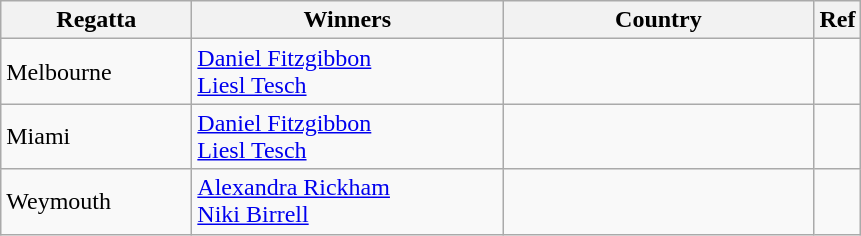<table class="wikitable">
<tr>
<th width=120>Regatta</th>
<th width=200px>Winners</th>
<th width=200px>Country</th>
<th>Ref</th>
</tr>
<tr>
<td>Melbourne</td>
<td><a href='#'>Daniel Fitzgibbon</a><br><a href='#'>Liesl Tesch</a></td>
<td></td>
<td></td>
</tr>
<tr>
<td>Miami</td>
<td><a href='#'>Daniel Fitzgibbon</a><br><a href='#'>Liesl Tesch</a></td>
<td></td>
<td></td>
</tr>
<tr>
<td>Weymouth</td>
<td><a href='#'>Alexandra Rickham</a><br><a href='#'>Niki Birrell</a></td>
<td></td>
<td></td>
</tr>
</table>
